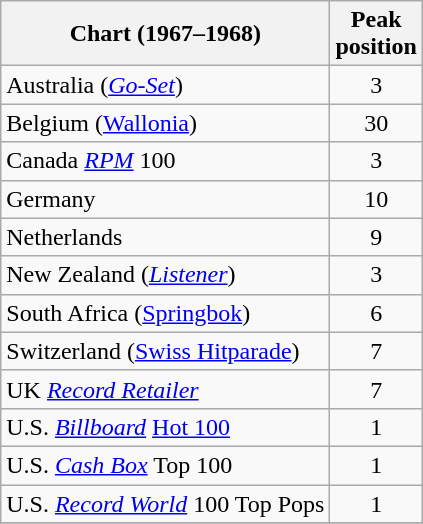<table class="wikitable sortable">
<tr>
<th align="left">Chart (1967–1968)</th>
<th align="left">Peak<br>position</th>
</tr>
<tr>
<td align="left">Australia (<em><a href='#'>Go-Set</a></em>)</td>
<td style="text-align:center;">3</td>
</tr>
<tr>
<td align="left">Belgium (<a href='#'>Wallonia</a>)</td>
<td style="text-align:center;">30</td>
</tr>
<tr>
<td align="left">Canada <a href='#'><em>RPM</em></a> 100</td>
<td style="text-align:center;">3</td>
</tr>
<tr>
<td align="left">Germany</td>
<td style="text-align:center;">10</td>
</tr>
<tr>
<td align="left">Netherlands</td>
<td style="text-align:center;">9</td>
</tr>
<tr>
<td>New Zealand (<em><a href='#'>Listener</a></em>)</td>
<td style="text-align:center;">3</td>
</tr>
<tr>
<td>South Africa (<a href='#'>Springbok</a>)</td>
<td align="center">6</td>
</tr>
<tr>
<td align="left">Switzerland (<a href='#'>Swiss Hitparade</a>)</td>
<td style="text-align:center;">7</td>
</tr>
<tr>
<td align="left">UK <em><a href='#'>Record Retailer</a></em></td>
<td style="text-align:center;">7</td>
</tr>
<tr>
<td align="left">U.S. <em><a href='#'>Billboard</a></em> <a href='#'>Hot 100</a></td>
<td style="text-align:center;">1</td>
</tr>
<tr>
<td align="left">U.S. <em><a href='#'>Cash Box</a></em> Top 100</td>
<td style="text-align:center;">1</td>
</tr>
<tr>
<td align="left">U.S. <em><a href='#'>Record World</a></em> 100 Top Pops</td>
<td style="text-align:center;">1</td>
</tr>
<tr>
</tr>
</table>
